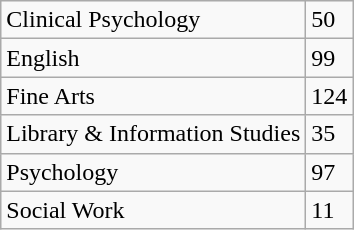<table class="wikitable floatright">
<tr>
<td>Clinical Psychology</td>
<td>50</td>
</tr>
<tr>
<td>English</td>
<td>99</td>
</tr>
<tr>
<td>Fine Arts</td>
<td>124</td>
</tr>
<tr>
<td>Library & Information Studies</td>
<td>35</td>
</tr>
<tr>
<td>Psychology</td>
<td>97</td>
</tr>
<tr>
<td>Social Work</td>
<td>11</td>
</tr>
</table>
